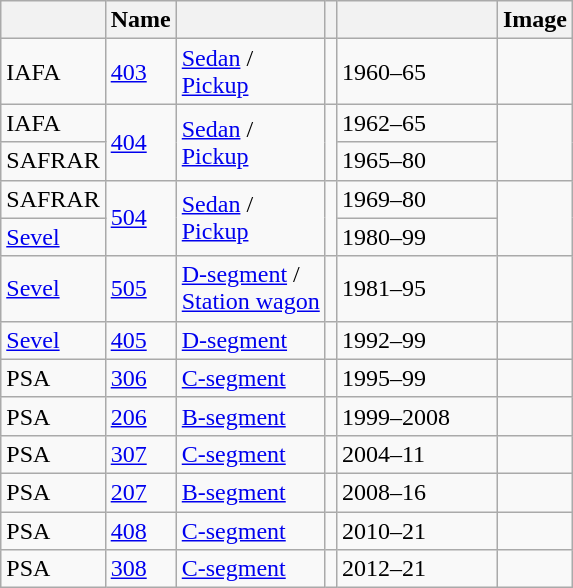<table class= "wikitable sortable">
<tr>
<th width= px></th>
<th width= px>Name</th>
<th width= px></th>
<th width= px></th>
<th width=100px></th>
<th>Image</th>
</tr>
<tr>
<td>IAFA</td>
<td><a href='#'>403</a></td>
<td><a href='#'>Sedan</a> /<br><a href='#'>Pickup</a> </td>
<td></td>
<td>1960–65</td>
<td></td>
</tr>
<tr>
<td>IAFA</td>
<td rowspan=2><a href='#'>404</a></td>
<td rowspan=2><a href='#'>Sedan</a> /<br><a href='#'>Pickup</a> </td>
<td rowspan=2></td>
<td>1962–65</td>
<td rowspan=2></td>
</tr>
<tr>
<td>SAFRAR</td>
<td>1965–80</td>
</tr>
<tr>
<td>SAFRAR</td>
<td rowspan=2><a href='#'>504</a></td>
<td rowspan=2><a href='#'>Sedan</a> /<br><a href='#'>Pickup</a> </td>
<td rowspan=2></td>
<td>1969–80</td>
<td rowspan=2></td>
</tr>
<tr>
<td><a href='#'>Sevel</a></td>
<td>1980–99</td>
</tr>
<tr>
<td><a href='#'>Sevel</a></td>
<td><a href='#'>505</a></td>
<td><a href='#'>D-segment</a> /<br><a href='#'>Station wagon</a> </td>
<td></td>
<td>1981–95</td>
<td></td>
</tr>
<tr>
<td><a href='#'>Sevel</a></td>
<td><a href='#'>405</a></td>
<td><a href='#'>D-segment</a></td>
<td></td>
<td>1992–99</td>
<td></td>
</tr>
<tr>
<td>PSA</td>
<td><a href='#'>306</a></td>
<td><a href='#'>C-segment</a></td>
<td></td>
<td>1995–99</td>
<td></td>
</tr>
<tr>
<td>PSA</td>
<td><a href='#'>206</a></td>
<td><a href='#'>B-segment</a></td>
<td></td>
<td>1999–2008</td>
<td></td>
</tr>
<tr>
<td>PSA</td>
<td><a href='#'>307</a></td>
<td><a href='#'>C-segment</a></td>
<td></td>
<td>2004–11</td>
<td></td>
</tr>
<tr>
<td>PSA</td>
<td><a href='#'>207</a></td>
<td><a href='#'>B-segment</a></td>
<td></td>
<td>2008–16</td>
<td></td>
</tr>
<tr>
<td>PSA</td>
<td><a href='#'>408</a></td>
<td><a href='#'>C-segment</a></td>
<td></td>
<td>2010–21</td>
<td></td>
</tr>
<tr>
<td>PSA</td>
<td><a href='#'>308</a></td>
<td><a href='#'>C-segment</a></td>
<td></td>
<td>2012–21</td>
<td></td>
</tr>
</table>
